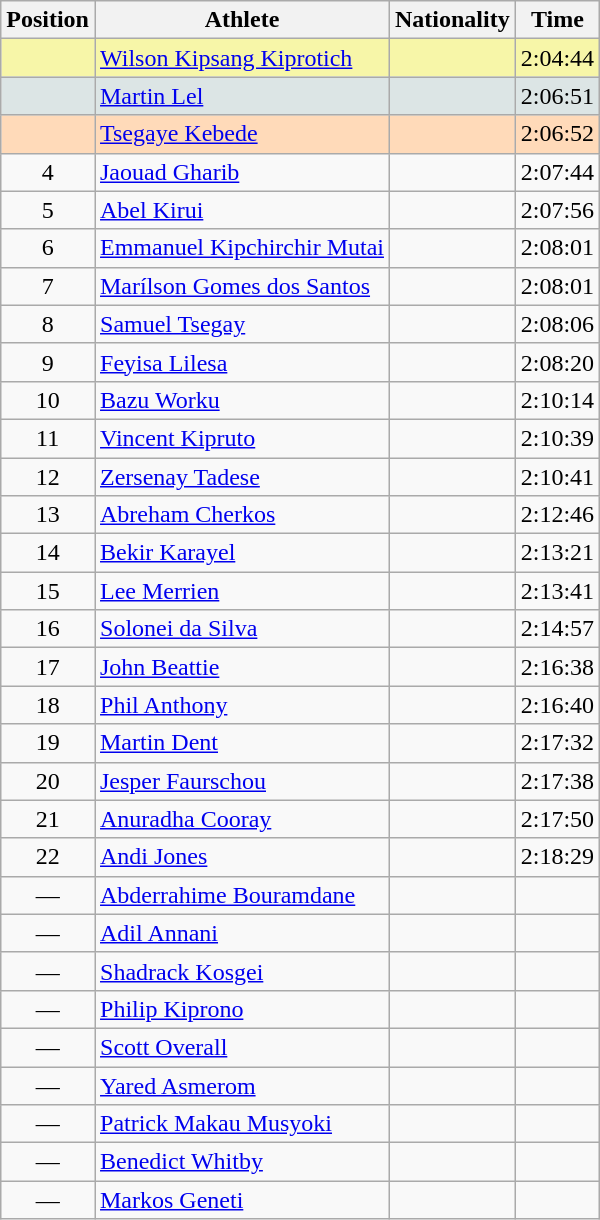<table class="wikitable sortable">
<tr>
<th>Position</th>
<th>Athlete</th>
<th>Nationality</th>
<th>Time</th>
</tr>
<tr bgcolor=#F7F6A8>
<td align=center></td>
<td><a href='#'>Wilson Kipsang Kiprotich</a></td>
<td></td>
<td>2:04:44</td>
</tr>
<tr bgcolor=#DCE5E5>
<td align=center></td>
<td><a href='#'>Martin Lel</a></td>
<td></td>
<td>2:06:51</td>
</tr>
<tr bgcolor=#FFDAB9>
<td align=center></td>
<td><a href='#'>Tsegaye Kebede</a></td>
<td></td>
<td>2:06:52</td>
</tr>
<tr>
<td align=center>4</td>
<td><a href='#'>Jaouad Gharib</a></td>
<td></td>
<td>2:07:44</td>
</tr>
<tr>
<td align=center>5</td>
<td><a href='#'>Abel Kirui</a></td>
<td></td>
<td>2:07:56</td>
</tr>
<tr>
<td align=center>6</td>
<td><a href='#'>Emmanuel Kipchirchir Mutai</a></td>
<td></td>
<td>2:08:01</td>
</tr>
<tr>
<td align=center>7</td>
<td><a href='#'>Marílson Gomes dos Santos</a></td>
<td></td>
<td>2:08:01</td>
</tr>
<tr>
<td align=center>8</td>
<td><a href='#'>Samuel Tsegay</a></td>
<td></td>
<td>2:08:06</td>
</tr>
<tr>
<td align=center>9</td>
<td><a href='#'>Feyisa Lilesa</a></td>
<td></td>
<td>2:08:20</td>
</tr>
<tr>
<td align=center>10</td>
<td><a href='#'>Bazu Worku</a></td>
<td></td>
<td>2:10:14</td>
</tr>
<tr>
<td align=center>11</td>
<td><a href='#'>Vincent Kipruto</a></td>
<td></td>
<td>2:10:39</td>
</tr>
<tr>
<td align=center>12</td>
<td><a href='#'>Zersenay Tadese</a></td>
<td></td>
<td>2:10:41</td>
</tr>
<tr>
<td align=center>13</td>
<td><a href='#'>Abreham Cherkos</a></td>
<td></td>
<td>2:12:46</td>
</tr>
<tr>
<td align=center>14</td>
<td><a href='#'>Bekir Karayel</a></td>
<td></td>
<td>2:13:21</td>
</tr>
<tr>
<td align=center>15</td>
<td><a href='#'>Lee Merrien</a></td>
<td></td>
<td>2:13:41</td>
</tr>
<tr>
<td align=center>16</td>
<td><a href='#'>Solonei da Silva</a></td>
<td></td>
<td>2:14:57</td>
</tr>
<tr>
<td align=center>17</td>
<td><a href='#'>John Beattie</a></td>
<td></td>
<td>2:16:38</td>
</tr>
<tr>
<td align=center>18</td>
<td><a href='#'>Phil Anthony</a></td>
<td></td>
<td>2:16:40</td>
</tr>
<tr>
<td align=center>19</td>
<td><a href='#'>Martin Dent</a></td>
<td></td>
<td>2:17:32</td>
</tr>
<tr>
<td align=center>20</td>
<td><a href='#'>Jesper Faurschou</a></td>
<td></td>
<td>2:17:38</td>
</tr>
<tr>
<td align=center>21</td>
<td><a href='#'>Anuradha Cooray</a></td>
<td></td>
<td>2:17:50</td>
</tr>
<tr>
<td align=center>22</td>
<td><a href='#'>Andi Jones</a></td>
<td></td>
<td>2:18:29</td>
</tr>
<tr>
<td align=center>—</td>
<td><a href='#'>Abderrahime Bouramdane</a></td>
<td></td>
<td></td>
</tr>
<tr>
<td align=center>—</td>
<td><a href='#'>Adil Annani</a></td>
<td></td>
<td></td>
</tr>
<tr>
<td align=center>—</td>
<td><a href='#'>Shadrack Kosgei</a></td>
<td></td>
<td></td>
</tr>
<tr>
<td align=center>—</td>
<td><a href='#'>Philip Kiprono</a></td>
<td></td>
<td></td>
</tr>
<tr>
<td align=center>—</td>
<td><a href='#'>Scott Overall</a></td>
<td></td>
<td></td>
</tr>
<tr>
<td align=center>—</td>
<td><a href='#'>Yared Asmerom</a></td>
<td></td>
<td></td>
</tr>
<tr>
<td align=center>—</td>
<td><a href='#'>Patrick Makau Musyoki</a></td>
<td></td>
<td></td>
</tr>
<tr>
<td align=center>—</td>
<td><a href='#'>Benedict Whitby</a></td>
<td></td>
<td></td>
</tr>
<tr>
<td align=center>—</td>
<td><a href='#'>Markos Geneti</a></td>
<td></td>
<td></td>
</tr>
</table>
